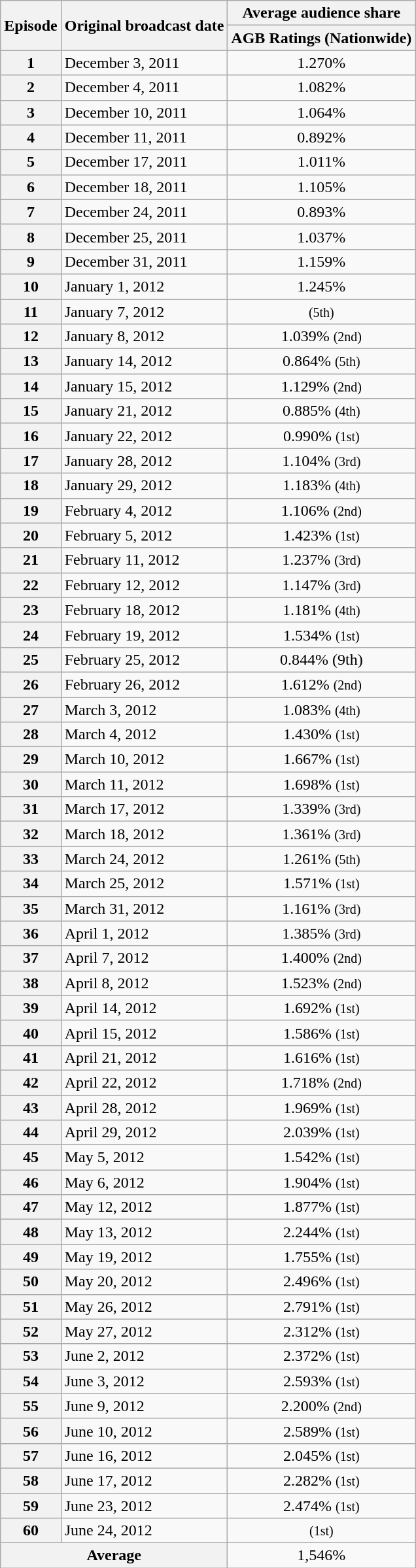<table class="wikitable">
<tr>
<th rowspan="2">Episode</th>
<th rowspan="2"><strong>Original broadcast date</strong></th>
<th><strong>Average audience share</strong></th>
</tr>
<tr>
<th>AGB Ratings (Nationwide)</th>
</tr>
<tr>
<th>1</th>
<td>December 3, 2011</td>
<td style="text-align:center;">1.270%</td>
</tr>
<tr>
<th>2</th>
<td>December 4, 2011</td>
<td style="text-align:center;">1.082%</td>
</tr>
<tr>
<th>3</th>
<td>December 10, 2011</td>
<td style="text-align:center;">1.064%</td>
</tr>
<tr>
<th>4</th>
<td>December 11, 2011</td>
<td style="text-align:center;">0.892%</td>
</tr>
<tr>
<th>5</th>
<td>December 17, 2011</td>
<td style="text-align:center;">1.011%</td>
</tr>
<tr>
<th>6</th>
<td>December 18, 2011</td>
<td style="text-align:center;">1.105%</td>
</tr>
<tr>
<th>7</th>
<td>December 24, 2011</td>
<td style="text-align:center;">0.893%</td>
</tr>
<tr>
<th>8</th>
<td>December 25, 2011</td>
<td style="text-align:center;">1.037%</td>
</tr>
<tr>
<th>9</th>
<td>December 31, 2011</td>
<td style="text-align:center;">1.159%</td>
</tr>
<tr>
<th>10</th>
<td>January 1, 2012</td>
<td style="text-align:center;">1.245%</td>
</tr>
<tr>
<th>11</th>
<td>January 7, 2012</td>
<td style="text-align:center;"> <small>(5th)</small></td>
</tr>
<tr>
<th>12</th>
<td>January 8, 2012</td>
<td style="text-align:center;">1.039% <small>(2nd)</small></td>
</tr>
<tr>
<th>13</th>
<td>January 14, 2012</td>
<td style="text-align:center;">0.864% <small>(5th)</small></td>
</tr>
<tr>
<th>14</th>
<td>January 15, 2012</td>
<td style="text-align:center;">1.129% <small>(2nd)</small></td>
</tr>
<tr>
<th>15</th>
<td>January 21, 2012</td>
<td style="text-align:center;">0.885% <small>(4th)</small></td>
</tr>
<tr>
<th>16</th>
<td>January 22, 2012</td>
<td style="text-align:center;">0.990% <small>(1st)</small></td>
</tr>
<tr>
<th>17</th>
<td>January 28, 2012</td>
<td style="text-align:center;">1.104% <small>(3rd)</small></td>
</tr>
<tr>
<th>18</th>
<td>January 29, 2012</td>
<td style="text-align:center;">1.183% <small>(4th)</small></td>
</tr>
<tr>
<th>19</th>
<td>February 4, 2012</td>
<td style="text-align:center;">1.106% <small>(2nd)</small></td>
</tr>
<tr>
<th>20</th>
<td>February 5, 2012</td>
<td style="text-align:center;">1.423% <small>(1st)</small></td>
</tr>
<tr>
<th>21</th>
<td>February 11, 2012</td>
<td style="text-align:center;">1.237% <small>(3rd)</small></td>
</tr>
<tr>
<th>22</th>
<td>February 12, 2012</td>
<td style="text-align:center;">1.147% <small>(3rd)</small></td>
</tr>
<tr>
<th>23</th>
<td>February 18, 2012</td>
<td style="text-align:center;">1.181% <small>(4th)</small></td>
</tr>
<tr>
<th>24</th>
<td>February 19, 2012</td>
<td style="text-align:center;">1.534% <small>(1st)</small></td>
</tr>
<tr>
<th>25</th>
<td>February 25, 2012</td>
<td style="text-align:center;">0.844% (9th)</td>
</tr>
<tr>
<th>26</th>
<td>February 26, 2012</td>
<td style="text-align:center;">1.612% <small>(2nd)</small></td>
</tr>
<tr>
<th>27</th>
<td>March 3, 2012</td>
<td style="text-align:center;">1.083% <small>(4th)</small></td>
</tr>
<tr>
<th>28</th>
<td>March 4, 2012</td>
<td style="text-align:center;">1.430% <small>(1st)</small></td>
</tr>
<tr>
<th>29</th>
<td>March 10, 2012</td>
<td style="text-align:center;">1.667% <small>(1st)</small></td>
</tr>
<tr>
<th>30</th>
<td>March 11, 2012</td>
<td style="text-align:center;">1.698% <small>(1st)</small></td>
</tr>
<tr>
<th>31</th>
<td>March 17, 2012</td>
<td style="text-align:center;">1.339% <small>(3rd)</small></td>
</tr>
<tr>
<th>32</th>
<td>March 18, 2012</td>
<td style="text-align:center;">1.361% <small>(3rd)</small></td>
</tr>
<tr>
<th>33</th>
<td>March 24, 2012</td>
<td style="text-align:center;">1.261% <small>(5th)</small></td>
</tr>
<tr>
<th>34</th>
<td>March 25, 2012</td>
<td style="text-align:center;">1.571% <small>(1st)</small></td>
</tr>
<tr>
<th>35</th>
<td>March 31, 2012</td>
<td style="text-align:center;">1.161% <small>(3rd)</small></td>
</tr>
<tr>
<th>36</th>
<td>April 1, 2012</td>
<td style="text-align:center;">1.385% <small>(3rd)</small></td>
</tr>
<tr>
<th>37</th>
<td>April 7, 2012</td>
<td style="text-align:center;">1.400% <small>(2nd)</small></td>
</tr>
<tr>
<th>38</th>
<td>April 8, 2012</td>
<td style="text-align:center;">1.523% <small>(2nd)</small></td>
</tr>
<tr>
<th>39</th>
<td>April 14, 2012</td>
<td style="text-align:center;">1.692% <small>(1st)</small></td>
</tr>
<tr>
<th>40</th>
<td>April 15, 2012</td>
<td style="text-align:center;">1.586% <small>(1st)</small></td>
</tr>
<tr>
<th>41</th>
<td>April 21, 2012</td>
<td style="text-align:center;">1.616% <small>(1st)</small></td>
</tr>
<tr>
<th>42</th>
<td>April 22, 2012</td>
<td style="text-align:center;">1.718% <small>(2nd)</small></td>
</tr>
<tr>
<th>43</th>
<td>April 28, 2012</td>
<td style="text-align:center;">1.969% <small>(1st)</small></td>
</tr>
<tr>
<th>44</th>
<td>April 29, 2012</td>
<td style="text-align:center;">2.039% <small>(1st)</small></td>
</tr>
<tr>
<th>45</th>
<td>May 5, 2012</td>
<td style="text-align:center;">1.542% <small>(1st)</small></td>
</tr>
<tr>
<th>46</th>
<td>May 6, 2012</td>
<td style="text-align:center;">1.904% <small>(1st)</small></td>
</tr>
<tr>
<th>47</th>
<td>May 12, 2012</td>
<td style="text-align:center;">1.877% <small>(1st)</small></td>
</tr>
<tr>
<th>48</th>
<td>May 13, 2012</td>
<td style="text-align:center;">2.244% <small>(1st)</small></td>
</tr>
<tr>
<th>49</th>
<td>May 19, 2012</td>
<td style="text-align:center;">1.755% <small>(1st)</small></td>
</tr>
<tr>
<th>50</th>
<td>May 20, 2012</td>
<td style="text-align:center;">2.496% <small>(1st)</small></td>
</tr>
<tr>
<th>51</th>
<td>May 26, 2012</td>
<td style="text-align:center;">2.791% <small>(1st)</small></td>
</tr>
<tr>
<th>52</th>
<td>May 27, 2012</td>
<td style="text-align:center;">2.312% <small>(1st)</small></td>
</tr>
<tr>
<th>53</th>
<td>June 2, 2012</td>
<td style="text-align:center;">2.372% <small>(1st)</small></td>
</tr>
<tr>
<th>54</th>
<td>June 3, 2012</td>
<td style="text-align:center;">2.593% <small>(1st)</small></td>
</tr>
<tr>
<th>55</th>
<td>June 9, 2012</td>
<td style="text-align:center;">2.200% <small>(2nd)</small></td>
</tr>
<tr>
<th>56</th>
<td>June 10, 2012</td>
<td style="text-align:center;">2.589% <small>(1st)</small></td>
</tr>
<tr>
<th>57</th>
<td>June 16, 2012</td>
<td style="text-align:center;">2.045% <small>(1st)</small></td>
</tr>
<tr>
<th>58</th>
<td>June 17, 2012</td>
<td style="text-align:center;">2.282% <small>(1st)</small></td>
</tr>
<tr>
<th>59</th>
<td>June 23, 2012</td>
<td style="text-align:center;">2.474% <small>(1st)</small></td>
</tr>
<tr>
<th>60</th>
<td>June 24, 2012</td>
<td style="text-align:center;"> <small>(1st)</small></td>
</tr>
<tr>
<th colspan="2">Average</th>
<td style="text-align:center;">1,546%</td>
</tr>
</table>
